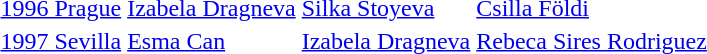<table>
<tr>
<td><a href='#'>1996 Prague</a></td>
<td> <a href='#'>Izabela Dragneva</a></td>
<td> <a href='#'>Silka Stoyeva</a></td>
<td> <a href='#'>Csilla Földi</a></td>
</tr>
<tr>
<td><a href='#'>1997 Sevilla</a></td>
<td> <a href='#'>Esma Can</a></td>
<td> <a href='#'>Izabela Dragneva</a></td>
<td> <a href='#'>Rebeca Sires Rodriguez</a></td>
</tr>
</table>
